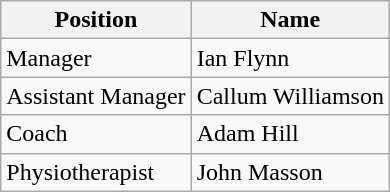<table class="wikitable">
<tr>
<th>Position</th>
<th>Name</th>
</tr>
<tr>
<td>Manager</td>
<td>Ian Flynn</td>
</tr>
<tr>
<td>Assistant Manager</td>
<td>Callum Williamson</td>
</tr>
<tr>
<td>Coach</td>
<td>Adam Hill</td>
</tr>
<tr>
<td>Physiotherapist</td>
<td>John Masson</td>
</tr>
</table>
